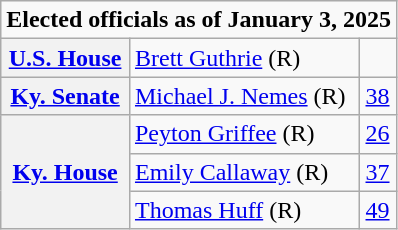<table class=wikitable>
<tr>
<td colspan="3"><strong>Elected officials as of January 3, 2025</strong></td>
</tr>
<tr>
<th scope=row><a href='#'>U.S. House</a></th>
<td><a href='#'>Brett Guthrie</a> (R)</td>
<td></td>
</tr>
<tr>
<th scope=row><a href='#'>Ky. Senate</a></th>
<td><a href='#'>Michael J. Nemes</a> (R)</td>
<td><a href='#'>38</a></td>
</tr>
<tr>
<th rowspan=3><a href='#'>Ky. House</a></th>
<td><a href='#'>Peyton Griffee</a> (R)</td>
<td><a href='#'>26</a></td>
</tr>
<tr>
<td><a href='#'>Emily Callaway</a> (R)</td>
<td><a href='#'>37</a></td>
</tr>
<tr>
<td><a href='#'>Thomas Huff</a> (R)</td>
<td><a href='#'>49</a></td>
</tr>
</table>
